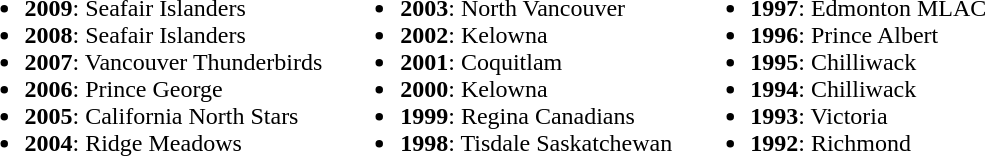<table CELLSPACING="10">
<tr ---->
<td VALIGN="TOP"><br><ul><li><strong>2009</strong>: Seafair Islanders</li><li><strong>2008</strong>: Seafair Islanders</li><li><strong>2007</strong>: Vancouver Thunderbirds</li><li><strong>2006</strong>: Prince George</li><li><strong>2005</strong>: California North Stars</li><li><strong>2004</strong>: Ridge Meadows</li></ul></td>
<td VALIGN="TOP"><br><ul><li><strong>2003</strong>: North Vancouver</li><li><strong>2002</strong>: Kelowna</li><li><strong>2001</strong>: Coquitlam</li><li><strong>2000</strong>: Kelowna</li><li><strong>1999</strong>: Regina Canadians</li><li><strong>1998</strong>: Tisdale Saskatchewan</li></ul></td>
<td VALIGN="TOP"><br><ul><li><strong>1997</strong>: Edmonton MLAC</li><li><strong>1996</strong>: Prince Albert</li><li><strong>1995</strong>: Chilliwack</li><li><strong>1994</strong>: Chilliwack</li><li><strong>1993</strong>: Victoria</li><li><strong>1992</strong>: Richmond</li></ul></td>
</tr>
</table>
